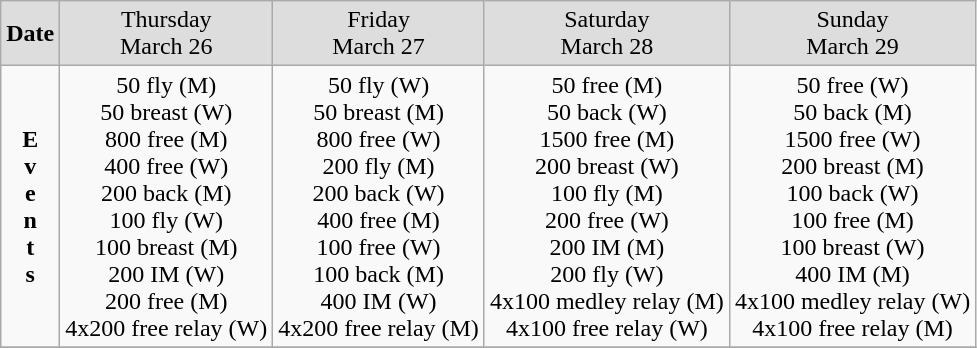<table class=wikitable style="text-align:center">
<tr>
<td bgcolor=#DDDDDD><strong>Date</strong></td>
<td bgcolor=#DDDDDD>Thursday <br> March 26</td>
<td bgcolor=#DDDDDD>Friday <br> March 27</td>
<td bgcolor=#DDDDDD>Saturday <br> March 28</td>
<td bgcolor=#DDDDDD>Sunday <br> March 29</td>
</tr>
<tr>
<td><strong>E<br>v<br>e<br>n<br>t<br>s</strong></td>
<td>50 fly (M) <br> 50 breast (W) <br> 800 free (M) <br> 400 free (W) <br> 200 back (M) <br> 100 fly (W) <br> 100 breast (M) <br> 200 IM (W) <br> 200 free (M) <br> 4x200 free relay (W)</td>
<td>50 fly (W) <br> 50 breast (M) <br> 800 free (W) <br> 200 fly (M) <br> 200 back (W) <br> 400 free (M) <br> 100 free (W) <br> 100 back (M) <br> 400 IM (W) <br> 4x200 free relay (M)</td>
<td>50 free (M) <br> 50 back (W) <br> 1500 free (M) <br> 200 breast (W) <br> 100 fly (M) <br> 200 free (W) <br> 200 IM (M) <br> 200 fly (W) <br> 4x100 medley relay (M) <br> 4x100 free relay (W)</td>
<td>50 free (W) <br> 50 back (M) <br> 1500 free (W) <br> 200 breast (M) <br> 100 back (W) <br> 100 free (M) <br> 100 breast (W) <br> 400 IM (M) <br> 4x100 medley relay (W) <br> 4x100 free relay (M)</td>
</tr>
<tr>
</tr>
</table>
